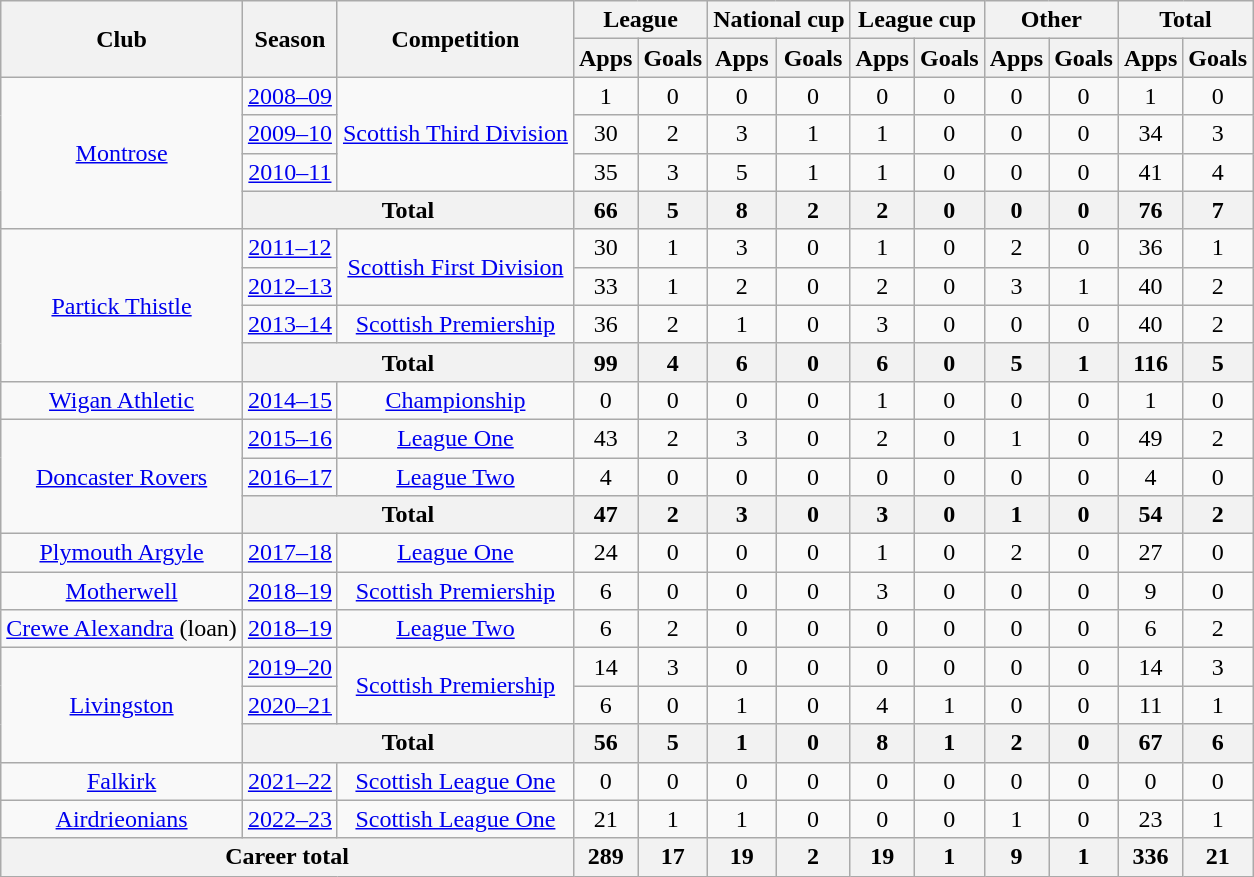<table class="wikitable" style="text-align: center">
<tr>
<th rowspan="2">Club</th>
<th rowspan="2">Season</th>
<th rowspan="2">Competition</th>
<th colspan="2">League</th>
<th colspan="2">National cup</th>
<th colspan="2">League cup</th>
<th colspan="2">Other</th>
<th colspan="2">Total</th>
</tr>
<tr>
<th>Apps</th>
<th>Goals</th>
<th>Apps</th>
<th>Goals</th>
<th>Apps</th>
<th>Goals</th>
<th>Apps</th>
<th>Goals</th>
<th>Apps</th>
<th>Goals</th>
</tr>
<tr>
<td rowspan="4"><a href='#'>Montrose</a></td>
<td><a href='#'>2008–09</a></td>
<td rowspan="3"><a href='#'>Scottish Third Division</a></td>
<td>1</td>
<td>0</td>
<td>0</td>
<td>0</td>
<td>0</td>
<td>0</td>
<td>0</td>
<td>0</td>
<td>1</td>
<td>0</td>
</tr>
<tr>
<td><a href='#'>2009–10</a></td>
<td>30</td>
<td>2</td>
<td>3</td>
<td>1</td>
<td>1</td>
<td>0</td>
<td>0</td>
<td>0</td>
<td>34</td>
<td>3</td>
</tr>
<tr>
<td><a href='#'>2010–11</a></td>
<td>35</td>
<td>3</td>
<td>5</td>
<td>1</td>
<td>1</td>
<td>0</td>
<td>0</td>
<td>0</td>
<td>41</td>
<td>4</td>
</tr>
<tr>
<th colspan="2">Total</th>
<th>66</th>
<th>5</th>
<th>8</th>
<th>2</th>
<th>2</th>
<th>0</th>
<th>0</th>
<th>0</th>
<th>76</th>
<th>7</th>
</tr>
<tr>
<td rowspan="4"><a href='#'>Partick Thistle</a></td>
<td><a href='#'>2011–12</a></td>
<td rowspan="2"><a href='#'>Scottish First Division</a></td>
<td>30</td>
<td>1</td>
<td>3</td>
<td>0</td>
<td>1</td>
<td>0</td>
<td>2</td>
<td>0</td>
<td>36</td>
<td>1</td>
</tr>
<tr>
<td><a href='#'>2012–13</a></td>
<td>33</td>
<td>1</td>
<td>2</td>
<td>0</td>
<td>2</td>
<td>0</td>
<td>3</td>
<td>1</td>
<td>40</td>
<td>2</td>
</tr>
<tr>
<td><a href='#'>2013–14</a></td>
<td><a href='#'>Scottish Premiership</a></td>
<td>36</td>
<td>2</td>
<td>1</td>
<td>0</td>
<td>3</td>
<td>0</td>
<td>0</td>
<td>0</td>
<td>40</td>
<td>2</td>
</tr>
<tr>
<th colspan="2">Total</th>
<th>99</th>
<th>4</th>
<th>6</th>
<th>0</th>
<th>6</th>
<th>0</th>
<th>5</th>
<th>1</th>
<th>116</th>
<th>5</th>
</tr>
<tr>
<td><a href='#'>Wigan Athletic</a></td>
<td><a href='#'>2014–15</a></td>
<td><a href='#'>Championship</a></td>
<td>0</td>
<td>0</td>
<td>0</td>
<td>0</td>
<td>1</td>
<td>0</td>
<td>0</td>
<td>0</td>
<td>1</td>
<td>0</td>
</tr>
<tr>
<td rowspan="3"><a href='#'>Doncaster Rovers</a></td>
<td><a href='#'>2015–16</a></td>
<td><a href='#'>League One</a></td>
<td>43</td>
<td>2</td>
<td>3</td>
<td>0</td>
<td>2</td>
<td>0</td>
<td>1</td>
<td>0</td>
<td>49</td>
<td>2</td>
</tr>
<tr>
<td><a href='#'>2016–17</a></td>
<td><a href='#'>League Two</a></td>
<td>4</td>
<td>0</td>
<td>0</td>
<td>0</td>
<td>0</td>
<td>0</td>
<td>0</td>
<td>0</td>
<td>4</td>
<td>0</td>
</tr>
<tr>
<th colspan="2">Total</th>
<th>47</th>
<th>2</th>
<th>3</th>
<th>0</th>
<th>3</th>
<th>0</th>
<th>1</th>
<th>0</th>
<th>54</th>
<th>2</th>
</tr>
<tr>
<td><a href='#'>Plymouth Argyle</a></td>
<td><a href='#'>2017–18</a></td>
<td><a href='#'>League One</a></td>
<td>24</td>
<td>0</td>
<td>0</td>
<td>0</td>
<td>1</td>
<td>0</td>
<td>2</td>
<td>0</td>
<td>27</td>
<td>0</td>
</tr>
<tr>
<td><a href='#'>Motherwell</a></td>
<td><a href='#'>2018–19</a></td>
<td><a href='#'>Scottish Premiership</a></td>
<td>6</td>
<td>0</td>
<td>0</td>
<td>0</td>
<td>3</td>
<td>0</td>
<td>0</td>
<td>0</td>
<td>9</td>
<td>0</td>
</tr>
<tr>
<td><a href='#'>Crewe Alexandra</a> (loan)</td>
<td><a href='#'>2018–19</a></td>
<td><a href='#'>League Two</a></td>
<td>6</td>
<td>2</td>
<td>0</td>
<td>0</td>
<td>0</td>
<td>0</td>
<td>0</td>
<td>0</td>
<td>6</td>
<td>2</td>
</tr>
<tr>
<td rowspan=3><a href='#'>Livingston</a></td>
<td><a href='#'>2019–20</a></td>
<td rowspan=2><a href='#'>Scottish Premiership</a></td>
<td>14</td>
<td>3</td>
<td>0</td>
<td>0</td>
<td>0</td>
<td>0</td>
<td>0</td>
<td>0</td>
<td>14</td>
<td>3</td>
</tr>
<tr>
<td><a href='#'>2020–21</a></td>
<td>6</td>
<td>0</td>
<td>1</td>
<td>0</td>
<td>4</td>
<td>1</td>
<td>0</td>
<td>0</td>
<td>11</td>
<td>1</td>
</tr>
<tr>
<th colspan=2>Total</th>
<th>56</th>
<th>5</th>
<th>1</th>
<th>0</th>
<th>8</th>
<th>1</th>
<th>2</th>
<th>0</th>
<th>67</th>
<th>6</th>
</tr>
<tr>
<td><a href='#'>Falkirk</a></td>
<td><a href='#'>2021–22</a></td>
<td><a href='#'>Scottish League One</a></td>
<td>0</td>
<td>0</td>
<td>0</td>
<td>0</td>
<td>0</td>
<td>0</td>
<td>0</td>
<td>0</td>
<td>0</td>
<td>0</td>
</tr>
<tr>
<td><a href='#'>Airdrieonians</a></td>
<td><a href='#'>2022–23</a></td>
<td><a href='#'>Scottish League One</a></td>
<td>21</td>
<td>1</td>
<td>1</td>
<td>0</td>
<td>0</td>
<td>0</td>
<td>1</td>
<td>0</td>
<td>23</td>
<td>1</td>
</tr>
<tr>
<th colspan="3">Career total</th>
<th>289</th>
<th>17</th>
<th>19</th>
<th>2</th>
<th>19</th>
<th>1</th>
<th>9</th>
<th>1</th>
<th>336</th>
<th>21</th>
</tr>
</table>
